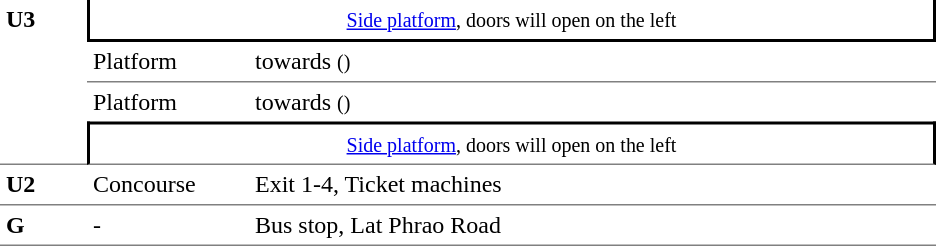<table table border=0 cellspacing=0 cellpadding=4>
<tr>
<td style="border-bottom:solid 1px gray;" rowspan=4 valign=top width=50><strong>U3</strong></td>
<td style = "border-right:solid 2px black;border-left:solid 2px black;border-bottom:solid 2px black;text-align:center;" colspan=2><small><a href='#'>Side platform</a>, doors will open on the left</small></td>
</tr>
<tr>
<td style = "border-bottom:solid 1px gray;" width=100>Platform </td>
<td style = "border-bottom:solid 1px gray;" width=450> towards  <small>()</small></td>
</tr>
<tr>
<td>Platform </td>
<td> towards  <small>()</small></td>
</tr>
<tr>
<td style = "border-top:solid 2px black;border-right:solid 2px black;border-left:solid 2px black;border-bottom:solid 1px gray;text-align:center;" colspan=2><small><a href='#'>Side platform</a>, doors will open on the left</small></td>
</tr>
<tr>
<td style = "border-bottom:solid 1px gray;" rowspan=1 valign=top><strong>U2</strong></td>
<td style = "border-bottom:solid 1px gray;" valign=top>Concourse</td>
<td style = "border-bottom:solid 1px gray;" valign=top>Exit 1-4, Ticket machines</td>
</tr>
<tr>
<td style = "border-bottom:solid 1px gray;" rowspan=1 valign=top><strong>G</strong></td>
<td style = "border-bottom:solid 1px gray;" valign=top>-</td>
<td style = "border-bottom:solid 1px gray;" valign=top>Bus stop, Lat Phrao Road</td>
</tr>
</table>
